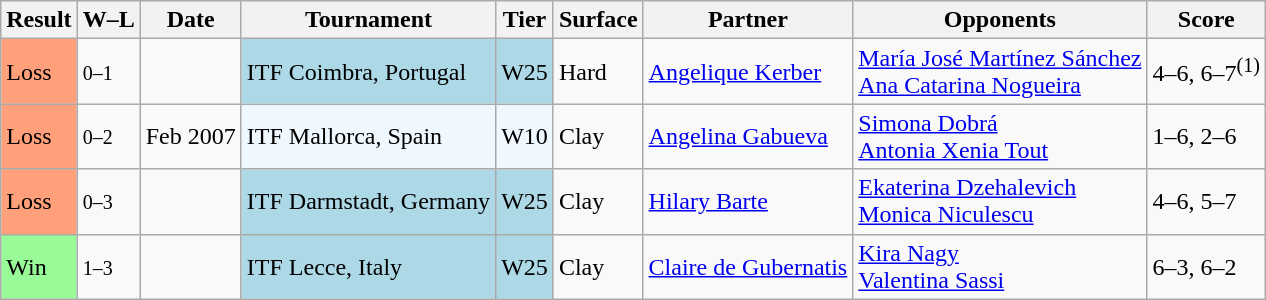<table class="sortable wikitable nowrap">
<tr>
<th>Result</th>
<th class="unsortable">W–L</th>
<th>Date</th>
<th>Tournament</th>
<th>Tier</th>
<th>Surface</th>
<th>Partner</th>
<th>Opponents</th>
<th class="unsortable">Score</th>
</tr>
<tr>
<td bgcolor=FFA07A>Loss</td>
<td><small>0–1</small></td>
<td></td>
<td style="background:lightblue;">ITF Coimbra, Portugal</td>
<td style="background:lightblue;">W25</td>
<td>Hard</td>
<td> <a href='#'>Angelique Kerber</a></td>
<td> <a href='#'>María José Martínez Sánchez</a> <br>  <a href='#'>Ana Catarina Nogueira</a></td>
<td>4–6, 6–7<sup>(1)</sup></td>
</tr>
<tr>
<td style="background:#ffa07a;">Loss</td>
<td><small>0–2</small></td>
<td>Feb 2007</td>
<td style="background:#f0f8ff;">ITF Mallorca, Spain</td>
<td style="background:#f0f8ff;">W10</td>
<td>Clay</td>
<td> <a href='#'>Angelina Gabueva</a></td>
<td> <a href='#'>Simona Dobrá</a> <br>  <a href='#'>Antonia Xenia Tout</a></td>
<td>1–6, 2–6</td>
</tr>
<tr>
<td bgcolor=FFA07A>Loss</td>
<td><small>0–3</small></td>
<td></td>
<td style="background:lightblue;">ITF Darmstadt, Germany</td>
<td style="background:lightblue;">W25</td>
<td>Clay</td>
<td> <a href='#'>Hilary Barte</a></td>
<td> <a href='#'>Ekaterina Dzehalevich</a> <br>  <a href='#'>Monica Niculescu</a></td>
<td>4–6, 5–7</td>
</tr>
<tr>
<td bgcolor="98FB98">Win</td>
<td><small>1–3</small></td>
<td></td>
<td style="background:lightblue;">ITF Lecce, Italy</td>
<td style="background:lightblue;">W25</td>
<td>Clay</td>
<td> <a href='#'>Claire de Gubernatis</a></td>
<td> <a href='#'>Kira Nagy</a> <br>  <a href='#'>Valentina Sassi</a></td>
<td>6–3, 6–2</td>
</tr>
</table>
